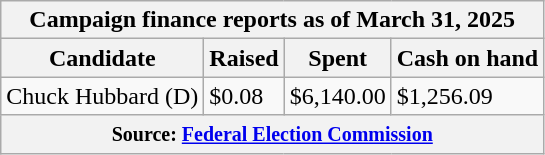<table class="wikitable sortable">
<tr>
<th colspan=4>Campaign finance reports as of March 31, 2025</th>
</tr>
<tr style="text-align:center;">
<th>Candidate</th>
<th>Raised</th>
<th>Spent</th>
<th>Cash on hand</th>
</tr>
<tr>
<td>Chuck Hubbard (D)</td>
<td>$0.08</td>
<td>$6,140.00</td>
<td>$1,256.09</td>
</tr>
<tr>
<th colspan="4"><small>Source: <a href='#'>Federal Election Commission</a></small></th>
</tr>
</table>
